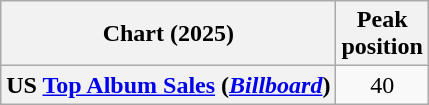<table class="wikitable sortable plainrowheaders" style="text-align:center">
<tr>
<th scope="col">Chart (2025)</th>
<th scope="col">Peak<br>position</th>
</tr>
<tr>
<th scope="row">US <a href='#'>Top Album Sales</a> (<em><a href='#'>Billboard</a></em>)</th>
<td>40</td>
</tr>
</table>
